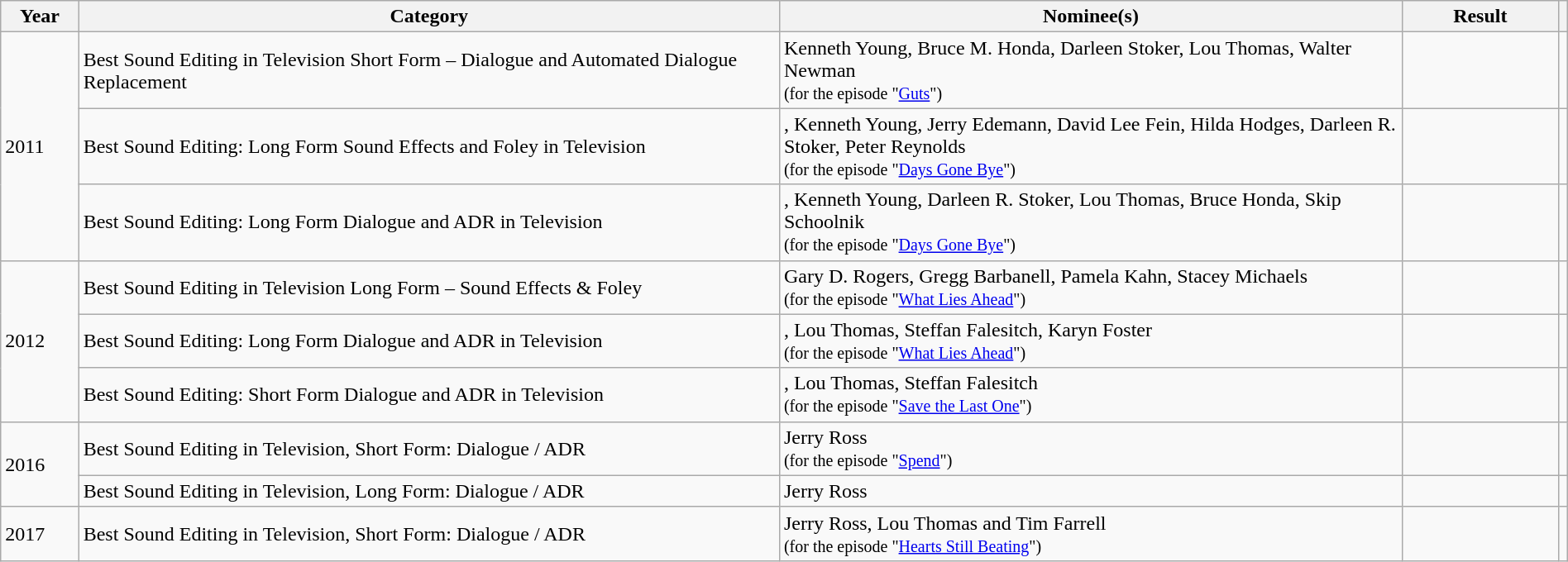<table class="wikitable" width=100%>
<tr>
<th width=5%>Year</th>
<th width=45%>Category</th>
<th width=40%>Nominee(s)</th>
<th width=10%>Result</th>
<th width=5%></th>
</tr>
<tr>
<td rowspan=3>2011</td>
<td>Best Sound Editing in Television Short Form – Dialogue and Automated Dialogue Replacement</td>
<td>Kenneth Young, Bruce M. Honda, Darleen Stoker, Lou Thomas, Walter Newman <br> <small> (for the episode "<a href='#'>Guts</a>") </small></td>
<td></td>
<td></td>
</tr>
<tr>
<td>Best Sound Editing: Long Form Sound Effects and Foley in Television</td>
<td>, Kenneth Young, Jerry Edemann, David Lee Fein, Hilda Hodges, Darleen R. Stoker, Peter Reynolds <br> <small> (for the episode "<a href='#'>Days Gone Bye</a>") </small></td>
<td></td>
<td></td>
</tr>
<tr>
<td>Best Sound Editing: Long Form Dialogue and ADR in Television</td>
<td>, Kenneth Young, Darleen R. Stoker, Lou Thomas, Bruce Honda, Skip Schoolnik <br><small> (for the episode "<a href='#'>Days Gone Bye</a>") </small></td>
<td></td>
<td></td>
</tr>
<tr>
<td rowspan=3>2012</td>
<td>Best Sound Editing in Television Long Form – Sound Effects & Foley</td>
<td>Gary D. Rogers, Gregg Barbanell, Pamela Kahn, Stacey Michaels <br><small>(for the episode "<a href='#'>What Lies Ahead</a>") </small></td>
<td></td>
<td></td>
</tr>
<tr>
<td>Best Sound Editing: Long Form Dialogue and ADR in Television</td>
<td>, Lou Thomas, Steffan Falesitch, Karyn Foster<br> <small>(for the episode "<a href='#'>What Lies Ahead</a>") </small></td>
<td></td>
<td></td>
</tr>
<tr>
<td>Best Sound Editing: Short Form Dialogue and ADR in Television</td>
<td>, Lou Thomas, Steffan Falesitch <br><small>(for the episode "<a href='#'>Save the Last One</a>")</small></td>
<td></td>
<td></td>
</tr>
<tr>
<td rowspan=2>2016</td>
<td>Best Sound Editing in Television, Short Form: Dialogue / ADR</td>
<td>Jerry Ross<br><small>(for the episode "<a href='#'>Spend</a>")</small></td>
<td></td>
<td></td>
</tr>
<tr>
<td>Best Sound Editing in Television, Long Form: Dialogue / ADR</td>
<td>Jerry Ross</td>
<td></td>
<td></td>
</tr>
<tr>
<td>2017</td>
<td>Best Sound Editing in Television, Short Form: Dialogue / ADR</td>
<td>Jerry Ross, Lou Thomas and Tim Farrell <br><small>(for the episode "<a href='#'>Hearts Still Beating</a>")</small></td>
<td></td>
<td></td>
</tr>
</table>
